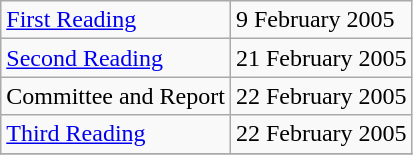<table class="wikitable" border="1">
<tr>
<td><a href='#'>First Reading</a></td>
<td>9 February 2005</td>
</tr>
<tr>
<td><a href='#'>Second Reading</a></td>
<td>21 February 2005</td>
</tr>
<tr>
<td>Committee and Report</td>
<td>22 February 2005</td>
</tr>
<tr>
<td><a href='#'>Third Reading</a></td>
<td>22 February 2005</td>
</tr>
<tr>
</tr>
</table>
